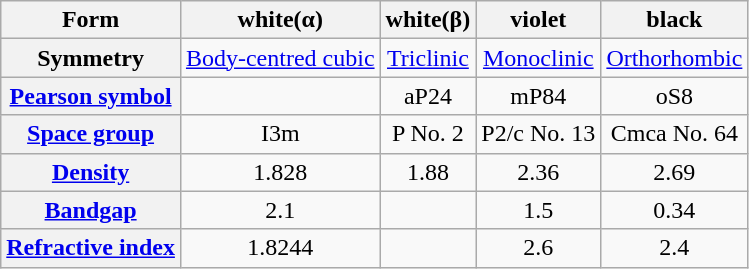<table class="wikitable" style="text-align:center">
<tr>
<th>Form</th>
<th>white(α)</th>
<th>white(β)</th>
<th>violet</th>
<th>black</th>
</tr>
<tr>
<th>Symmetry</th>
<td><a href='#'>Body-centred cubic</a></td>
<td><a href='#'>Triclinic</a></td>
<td><a href='#'>Monoclinic</a></td>
<td><a href='#'>Orthorhombic</a></td>
</tr>
<tr>
<th><a href='#'>Pearson symbol</a></th>
<td></td>
<td>aP24</td>
<td>mP84</td>
<td>oS8</td>
</tr>
<tr>
<th><a href='#'>Space group</a></th>
<td>I3m</td>
<td>P No. 2</td>
<td>P2/c No. 13</td>
<td>Cmca No. 64</td>
</tr>
<tr>
<th><a href='#'>Density</a> </th>
<td>1.828</td>
<td>1.88</td>
<td>2.36</td>
<td>2.69</td>
</tr>
<tr>
<th><a href='#'>Bandgap</a> </th>
<td>2.1</td>
<td></td>
<td>1.5</td>
<td>0.34</td>
</tr>
<tr>
<th><a href='#'>Refractive index</a></th>
<td>1.8244</td>
<td></td>
<td>2.6</td>
<td>2.4</td>
</tr>
</table>
